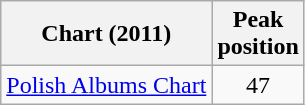<table class="wikitable">
<tr>
<th style="text-align:center;">Chart (2011)</th>
<th style="text-align:center;">Peak<br>position</th>
</tr>
<tr>
<td><a href='#'>Polish Albums Chart</a></td>
<td style="text-align:center;">47</td>
</tr>
</table>
